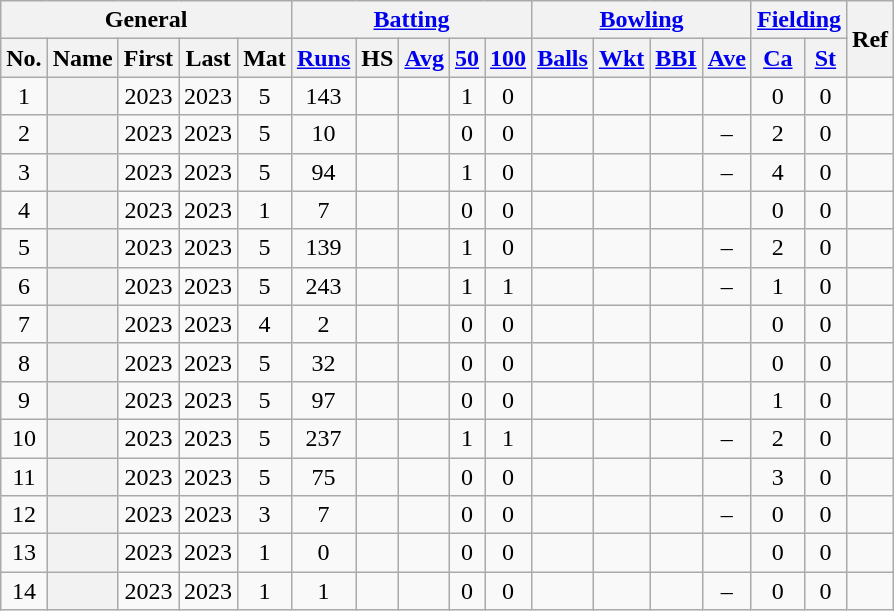<table class="wikitable plainrowheaders sortable">
<tr align="center">
<th scope="col" colspan=5 class="unsortable">General</th>
<th scope="col" colspan=5 class="unsortable"><a href='#'>Batting</a></th>
<th scope="col" colspan=4 class="unsortable"><a href='#'>Bowling</a></th>
<th scope="col" colspan=2 class="unsortable"><a href='#'>Fielding</a></th>
<th scope="col" rowspan=2 class="unsortable">Ref</th>
</tr>
<tr align="center">
<th scope="col">No.</th>
<th scope="col">Name</th>
<th scope="col">First</th>
<th scope="col">Last</th>
<th scope="col">Mat</th>
<th scope="col"><a href='#'>Runs</a></th>
<th scope="col">HS</th>
<th scope="col"><a href='#'>Avg</a></th>
<th scope="col"><a href='#'>50</a></th>
<th scope="col"><a href='#'>100</a></th>
<th scope="col"><a href='#'>Balls</a></th>
<th scope="col"><a href='#'>Wkt</a></th>
<th scope="col"><a href='#'>BBI</a></th>
<th scope="col"><a href='#'>Ave</a></th>
<th scope="col"><a href='#'>Ca</a></th>
<th scope="col"><a href='#'>St</a></th>
</tr>
<tr align="center">
<td>1</td>
<th scope="row" align="left"></th>
<td>2023</td>
<td>2023</td>
<td>5</td>
<td>143</td>
<td></td>
<td></td>
<td>1</td>
<td>0</td>
<td></td>
<td></td>
<td></td>
<td></td>
<td>0</td>
<td>0</td>
<td></td>
</tr>
<tr align="center">
<td>2</td>
<th scope="row" align="left"></th>
<td>2023</td>
<td>2023</td>
<td>5</td>
<td>10</td>
<td></td>
<td></td>
<td>0</td>
<td>0</td>
<td></td>
<td></td>
<td></td>
<td>–</td>
<td>2</td>
<td>0</td>
<td></td>
</tr>
<tr align="center">
<td>3</td>
<th scope="row" align="left"></th>
<td>2023</td>
<td>2023</td>
<td>5</td>
<td>94</td>
<td></td>
<td></td>
<td>1</td>
<td>0</td>
<td></td>
<td></td>
<td></td>
<td>–</td>
<td>4</td>
<td>0</td>
<td></td>
</tr>
<tr align="center">
<td>4</td>
<th scope="row" align="left"></th>
<td>2023</td>
<td>2023</td>
<td>1</td>
<td>7</td>
<td></td>
<td></td>
<td>0</td>
<td>0</td>
<td></td>
<td></td>
<td></td>
<td></td>
<td>0</td>
<td>0</td>
<td></td>
</tr>
<tr align="center">
<td>5</td>
<th scope="row" align="left"></th>
<td>2023</td>
<td>2023</td>
<td>5</td>
<td>139</td>
<td></td>
<td></td>
<td>1</td>
<td>0</td>
<td></td>
<td></td>
<td></td>
<td>–</td>
<td>2</td>
<td>0</td>
<td></td>
</tr>
<tr align="center">
<td>6</td>
<th scope="row" align="left"></th>
<td>2023</td>
<td>2023</td>
<td>5</td>
<td>243</td>
<td></td>
<td></td>
<td>1</td>
<td>1</td>
<td></td>
<td></td>
<td></td>
<td>–</td>
<td>1</td>
<td>0</td>
<td></td>
</tr>
<tr align="center">
<td>7</td>
<th scope="row" align="left"></th>
<td>2023</td>
<td>2023</td>
<td>4</td>
<td>2</td>
<td></td>
<td></td>
<td>0</td>
<td>0</td>
<td></td>
<td></td>
<td></td>
<td></td>
<td>0</td>
<td>0</td>
<td></td>
</tr>
<tr align="center">
<td>8</td>
<th scope="row" align="left"></th>
<td>2023</td>
<td>2023</td>
<td>5</td>
<td>32</td>
<td></td>
<td></td>
<td>0</td>
<td>0</td>
<td></td>
<td></td>
<td></td>
<td></td>
<td>0</td>
<td>0</td>
<td></td>
</tr>
<tr align="center">
<td>9</td>
<th scope="row" align="left"></th>
<td>2023</td>
<td>2023</td>
<td>5</td>
<td>97</td>
<td></td>
<td></td>
<td>0</td>
<td>0</td>
<td></td>
<td></td>
<td></td>
<td></td>
<td>1</td>
<td>0</td>
<td></td>
</tr>
<tr align="center">
<td>10</td>
<th scope="row" align="left"></th>
<td>2023</td>
<td>2023</td>
<td>5</td>
<td>237</td>
<td></td>
<td></td>
<td>1</td>
<td>1</td>
<td></td>
<td></td>
<td></td>
<td>–</td>
<td>2</td>
<td>0</td>
<td></td>
</tr>
<tr align="center">
<td>11</td>
<th scope="row" align="left"></th>
<td>2023</td>
<td>2023</td>
<td>5</td>
<td>75</td>
<td></td>
<td></td>
<td>0</td>
<td>0</td>
<td></td>
<td></td>
<td></td>
<td></td>
<td>3</td>
<td>0</td>
<td></td>
</tr>
<tr align="center">
<td>12</td>
<th scope="row" align="left"></th>
<td>2023</td>
<td>2023</td>
<td>3</td>
<td>7</td>
<td></td>
<td></td>
<td>0</td>
<td>0</td>
<td></td>
<td></td>
<td></td>
<td>–</td>
<td>0</td>
<td>0</td>
<td></td>
</tr>
<tr align="center">
<td>13</td>
<th scope="row" align="left"></th>
<td>2023</td>
<td>2023</td>
<td>1</td>
<td>0</td>
<td></td>
<td></td>
<td>0</td>
<td>0</td>
<td></td>
<td></td>
<td></td>
<td></td>
<td>0</td>
<td>0</td>
<td></td>
</tr>
<tr align="center">
<td>14</td>
<th scope="row" align="left"></th>
<td>2023</td>
<td>2023</td>
<td>1</td>
<td>1</td>
<td></td>
<td></td>
<td>0</td>
<td>0</td>
<td></td>
<td></td>
<td></td>
<td>–</td>
<td>0</td>
<td>0</td>
<td></td>
</tr>
</table>
